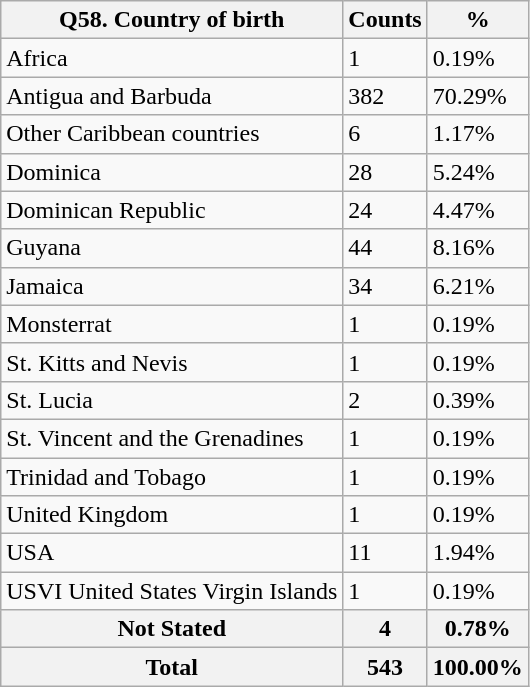<table class="wikitable sortable">
<tr>
<th>Q58. Country of birth</th>
<th>Counts</th>
<th>%</th>
</tr>
<tr>
<td>Africa</td>
<td>1</td>
<td>0.19%</td>
</tr>
<tr>
<td>Antigua and Barbuda</td>
<td>382</td>
<td>70.29%</td>
</tr>
<tr>
<td>Other Caribbean countries</td>
<td>6</td>
<td>1.17%</td>
</tr>
<tr>
<td>Dominica</td>
<td>28</td>
<td>5.24%</td>
</tr>
<tr>
<td>Dominican Republic</td>
<td>24</td>
<td>4.47%</td>
</tr>
<tr>
<td>Guyana</td>
<td>44</td>
<td>8.16%</td>
</tr>
<tr>
<td>Jamaica</td>
<td>34</td>
<td>6.21%</td>
</tr>
<tr>
<td>Monsterrat</td>
<td>1</td>
<td>0.19%</td>
</tr>
<tr>
<td>St. Kitts and Nevis</td>
<td>1</td>
<td>0.19%</td>
</tr>
<tr>
<td>St. Lucia</td>
<td>2</td>
<td>0.39%</td>
</tr>
<tr>
<td>St. Vincent and the Grenadines</td>
<td>1</td>
<td>0.19%</td>
</tr>
<tr>
<td>Trinidad and Tobago</td>
<td>1</td>
<td>0.19%</td>
</tr>
<tr>
<td>United Kingdom</td>
<td>1</td>
<td>0.19%</td>
</tr>
<tr>
<td>USA</td>
<td>11</td>
<td>1.94%</td>
</tr>
<tr>
<td>USVI United States Virgin Islands</td>
<td>1</td>
<td>0.19%</td>
</tr>
<tr>
<th>Not Stated</th>
<th>4</th>
<th>0.78%</th>
</tr>
<tr>
<th>Total</th>
<th>543</th>
<th>100.00%</th>
</tr>
</table>
